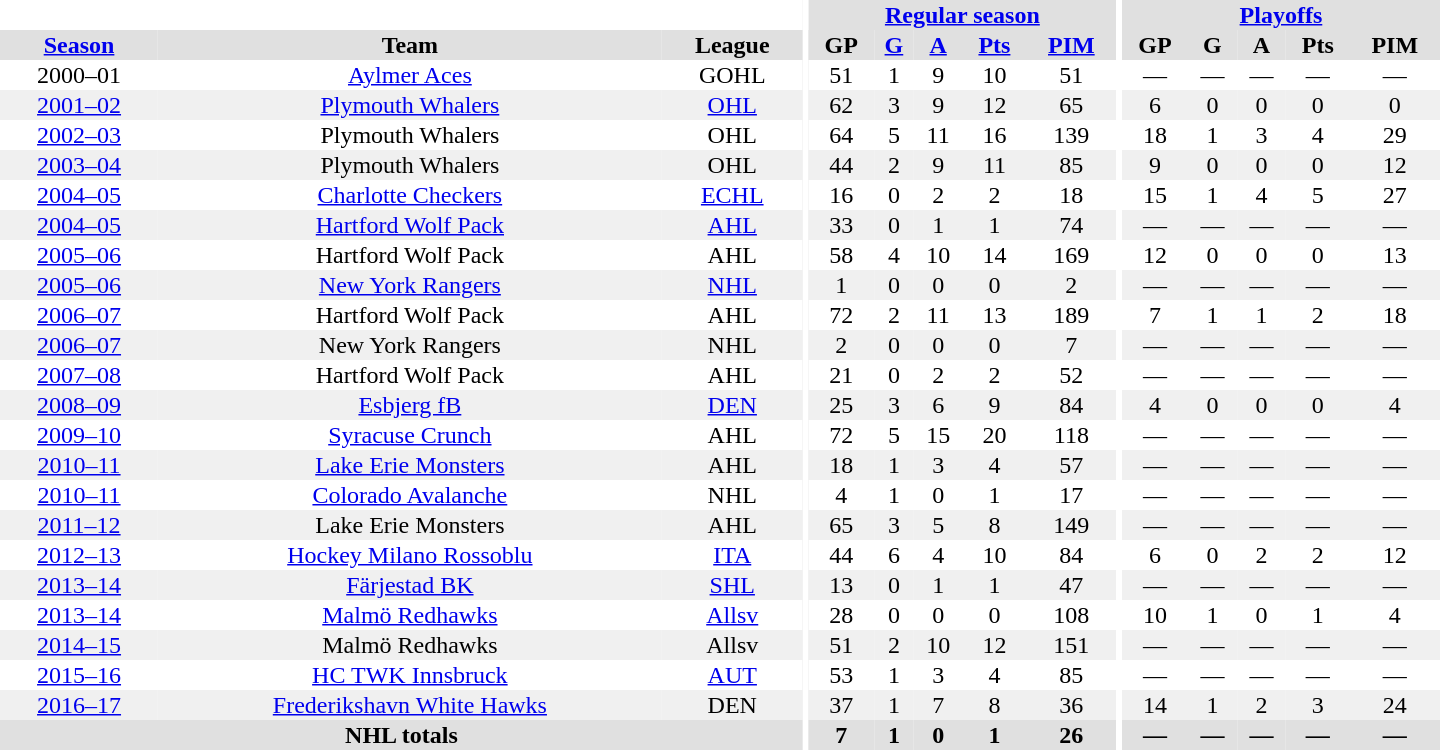<table border="0" cellpadding="1" cellspacing="0" style="text-align:center; width:60em">
<tr bgcolor="#e0e0e0">
<th colspan="3"  bgcolor="#ffffff"></th>
<th rowspan="99" bgcolor="#ffffff"></th>
<th colspan="5"><a href='#'>Regular season</a></th>
<th rowspan="99" bgcolor="#ffffff"></th>
<th colspan="5"><a href='#'>Playoffs</a></th>
</tr>
<tr bgcolor="#e0e0e0">
<th><a href='#'>Season</a></th>
<th>Team</th>
<th>League</th>
<th>GP</th>
<th><a href='#'>G</a></th>
<th><a href='#'>A</a></th>
<th><a href='#'>Pts</a></th>
<th><a href='#'>PIM</a></th>
<th>GP</th>
<th>G</th>
<th>A</th>
<th>Pts</th>
<th>PIM</th>
</tr>
<tr>
<td>2000–01</td>
<td><a href='#'>Aylmer Aces</a></td>
<td>GOHL</td>
<td>51</td>
<td>1</td>
<td>9</td>
<td>10</td>
<td>51</td>
<td>—</td>
<td>—</td>
<td>—</td>
<td>—</td>
<td>—</td>
</tr>
<tr bgcolor="#f0f0f0">
<td><a href='#'>2001–02</a></td>
<td><a href='#'>Plymouth Whalers</a></td>
<td><a href='#'>OHL</a></td>
<td>62</td>
<td>3</td>
<td>9</td>
<td>12</td>
<td>65</td>
<td>6</td>
<td>0</td>
<td>0</td>
<td>0</td>
<td>0</td>
</tr>
<tr>
<td><a href='#'>2002–03</a></td>
<td>Plymouth Whalers</td>
<td>OHL</td>
<td>64</td>
<td>5</td>
<td>11</td>
<td>16</td>
<td>139</td>
<td>18</td>
<td>1</td>
<td>3</td>
<td>4</td>
<td>29</td>
</tr>
<tr bgcolor="#f0f0f0">
<td><a href='#'>2003–04</a></td>
<td>Plymouth Whalers</td>
<td>OHL</td>
<td>44</td>
<td>2</td>
<td>9</td>
<td>11</td>
<td>85</td>
<td>9</td>
<td>0</td>
<td>0</td>
<td>0</td>
<td>12</td>
</tr>
<tr>
<td><a href='#'>2004–05</a></td>
<td><a href='#'>Charlotte Checkers</a></td>
<td><a href='#'>ECHL</a></td>
<td>16</td>
<td>0</td>
<td>2</td>
<td>2</td>
<td>18</td>
<td>15</td>
<td>1</td>
<td>4</td>
<td>5</td>
<td>27</td>
</tr>
<tr bgcolor="#f0f0f0">
<td><a href='#'>2004–05</a></td>
<td><a href='#'>Hartford Wolf Pack</a></td>
<td><a href='#'>AHL</a></td>
<td>33</td>
<td>0</td>
<td>1</td>
<td>1</td>
<td>74</td>
<td>—</td>
<td>—</td>
<td>—</td>
<td>—</td>
<td>—</td>
</tr>
<tr>
<td><a href='#'>2005–06</a></td>
<td>Hartford Wolf Pack</td>
<td>AHL</td>
<td>58</td>
<td>4</td>
<td>10</td>
<td>14</td>
<td>169</td>
<td>12</td>
<td>0</td>
<td>0</td>
<td>0</td>
<td>13</td>
</tr>
<tr bgcolor="#f0f0f0">
<td><a href='#'>2005–06</a></td>
<td><a href='#'>New York Rangers</a></td>
<td><a href='#'>NHL</a></td>
<td>1</td>
<td>0</td>
<td>0</td>
<td>0</td>
<td>2</td>
<td>—</td>
<td>—</td>
<td>—</td>
<td>—</td>
<td>—</td>
</tr>
<tr>
<td><a href='#'>2006–07</a></td>
<td>Hartford Wolf Pack</td>
<td>AHL</td>
<td>72</td>
<td>2</td>
<td>11</td>
<td>13</td>
<td>189</td>
<td>7</td>
<td>1</td>
<td>1</td>
<td>2</td>
<td>18</td>
</tr>
<tr bgcolor="#f0f0f0">
<td><a href='#'>2006–07</a></td>
<td>New York Rangers</td>
<td>NHL</td>
<td>2</td>
<td>0</td>
<td>0</td>
<td>0</td>
<td>7</td>
<td>—</td>
<td>—</td>
<td>—</td>
<td>—</td>
<td>—</td>
</tr>
<tr>
<td><a href='#'>2007–08</a></td>
<td>Hartford Wolf Pack</td>
<td>AHL</td>
<td>21</td>
<td>0</td>
<td>2</td>
<td>2</td>
<td>52</td>
<td>—</td>
<td>—</td>
<td>—</td>
<td>—</td>
<td>—</td>
</tr>
<tr bgcolor="#f0f0f0">
<td><a href='#'>2008–09</a></td>
<td><a href='#'>Esbjerg fB</a></td>
<td><a href='#'>DEN</a></td>
<td>25</td>
<td>3</td>
<td>6</td>
<td>9</td>
<td>84</td>
<td>4</td>
<td>0</td>
<td>0</td>
<td>0</td>
<td>4</td>
</tr>
<tr>
<td><a href='#'>2009–10</a></td>
<td><a href='#'>Syracuse Crunch</a></td>
<td>AHL</td>
<td>72</td>
<td>5</td>
<td>15</td>
<td>20</td>
<td>118</td>
<td>—</td>
<td>—</td>
<td>—</td>
<td>—</td>
<td>—</td>
</tr>
<tr bgcolor="#f0f0f0">
<td><a href='#'>2010–11</a></td>
<td><a href='#'>Lake Erie Monsters</a></td>
<td>AHL</td>
<td>18</td>
<td>1</td>
<td>3</td>
<td>4</td>
<td>57</td>
<td>—</td>
<td>—</td>
<td>—</td>
<td>—</td>
<td>—</td>
</tr>
<tr>
<td><a href='#'>2010–11</a></td>
<td><a href='#'>Colorado Avalanche</a></td>
<td>NHL</td>
<td>4</td>
<td>1</td>
<td>0</td>
<td>1</td>
<td>17</td>
<td>—</td>
<td>—</td>
<td>—</td>
<td>—</td>
<td>—</td>
</tr>
<tr bgcolor="#f0f0f0">
<td><a href='#'>2011–12</a></td>
<td>Lake Erie Monsters</td>
<td>AHL</td>
<td>65</td>
<td>3</td>
<td>5</td>
<td>8</td>
<td>149</td>
<td>—</td>
<td>—</td>
<td>—</td>
<td>—</td>
<td>—</td>
</tr>
<tr>
<td><a href='#'>2012–13</a></td>
<td><a href='#'>Hockey Milano Rossoblu</a></td>
<td><a href='#'>ITA</a></td>
<td>44</td>
<td>6</td>
<td>4</td>
<td>10</td>
<td>84</td>
<td>6</td>
<td>0</td>
<td>2</td>
<td>2</td>
<td>12</td>
</tr>
<tr bgcolor="#f0f0f0">
<td><a href='#'>2013–14</a></td>
<td><a href='#'>Färjestad BK</a></td>
<td><a href='#'>SHL</a></td>
<td>13</td>
<td>0</td>
<td>1</td>
<td>1</td>
<td>47</td>
<td>—</td>
<td>—</td>
<td>—</td>
<td>—</td>
<td>—</td>
</tr>
<tr>
<td><a href='#'>2013–14</a></td>
<td><a href='#'>Malmö Redhawks</a></td>
<td><a href='#'>Allsv</a></td>
<td>28</td>
<td>0</td>
<td>0</td>
<td>0</td>
<td>108</td>
<td>10</td>
<td>1</td>
<td>0</td>
<td>1</td>
<td>4</td>
</tr>
<tr bgcolor="#f0f0f0">
<td><a href='#'>2014–15</a></td>
<td>Malmö Redhawks</td>
<td>Allsv</td>
<td>51</td>
<td>2</td>
<td>10</td>
<td>12</td>
<td>151</td>
<td>—</td>
<td>—</td>
<td>—</td>
<td>—</td>
<td>—</td>
</tr>
<tr>
<td><a href='#'>2015–16</a></td>
<td><a href='#'>HC TWK Innsbruck</a></td>
<td><a href='#'>AUT</a></td>
<td>53</td>
<td>1</td>
<td>3</td>
<td>4</td>
<td>85</td>
<td>—</td>
<td>—</td>
<td>—</td>
<td>—</td>
<td>—</td>
</tr>
<tr bgcolor="#f0f0f0">
<td><a href='#'>2016–17</a></td>
<td><a href='#'>Frederikshavn White Hawks</a></td>
<td>DEN</td>
<td>37</td>
<td>1</td>
<td>7</td>
<td>8</td>
<td>36</td>
<td>14</td>
<td>1</td>
<td>2</td>
<td>3</td>
<td>24</td>
</tr>
<tr bgcolor="#e0e0e0">
<th colspan="3">NHL totals</th>
<th>7</th>
<th>1</th>
<th>0</th>
<th>1</th>
<th>26</th>
<th>—</th>
<th>—</th>
<th>—</th>
<th>—</th>
<th>—</th>
</tr>
</table>
